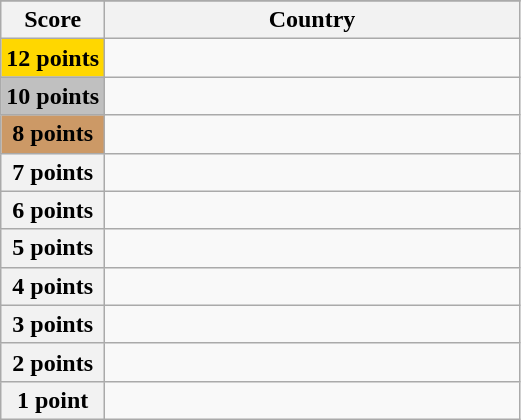<table class="wikitable">
<tr>
</tr>
<tr>
<th scope="col" width="20%">Score</th>
<th scope="col">Country</th>
</tr>
<tr>
<th scope="row" style="background:gold">12 points</th>
<td></td>
</tr>
<tr>
<th scope="row" style="background:silver">10 points</th>
<td></td>
</tr>
<tr>
<th scope="row" style="background:#CC9966">8 points</th>
<td></td>
</tr>
<tr>
<th scope="row">7 points</th>
<td></td>
</tr>
<tr>
<th scope="row">6 points</th>
<td></td>
</tr>
<tr>
<th scope="row">5 points</th>
<td></td>
</tr>
<tr>
<th scope="row">4 points</th>
<td></td>
</tr>
<tr>
<th scope="row">3 points</th>
<td></td>
</tr>
<tr>
<th scope="row">2 points</th>
<td></td>
</tr>
<tr>
<th scope="row">1 point</th>
<td></td>
</tr>
</table>
